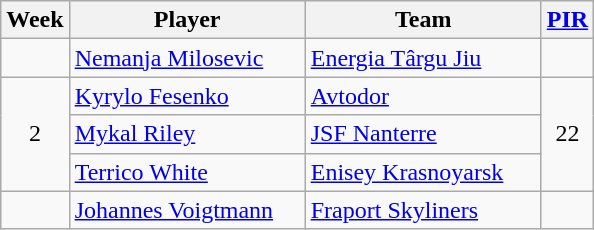<table class="wikitable sortable">
<tr>
<th>Week</th>
<th width=150>Player</th>
<th width=150>Team</th>
<th><a href='#'>PIR</a></th>
</tr>
<tr>
<td></td>
<td> <a href='#'>Nemanja Milosevic</a></td>
<td> <a href='#'>Energia Târgu Jiu</a></td>
<td></td>
</tr>
<tr>
<td rowspan=3 style="text-align:center;">2</td>
<td> <a href='#'>Kyrylo Fesenko</a></td>
<td> <a href='#'>Avtodor</a></td>
<td rowspan=3 style="text-align:center;">22</td>
</tr>
<tr>
<td> <a href='#'>Mykal Riley</a></td>
<td> <a href='#'>JSF Nanterre</a></td>
</tr>
<tr>
<td> <a href='#'>Terrico White</a></td>
<td> <a href='#'>Enisey Krasnoyarsk</a></td>
</tr>
<tr>
<td></td>
<td> <a href='#'>Johannes Voigtmann</a></td>
<td> <a href='#'>Fraport Skyliners</a></td>
<td></td>
</tr>
</table>
